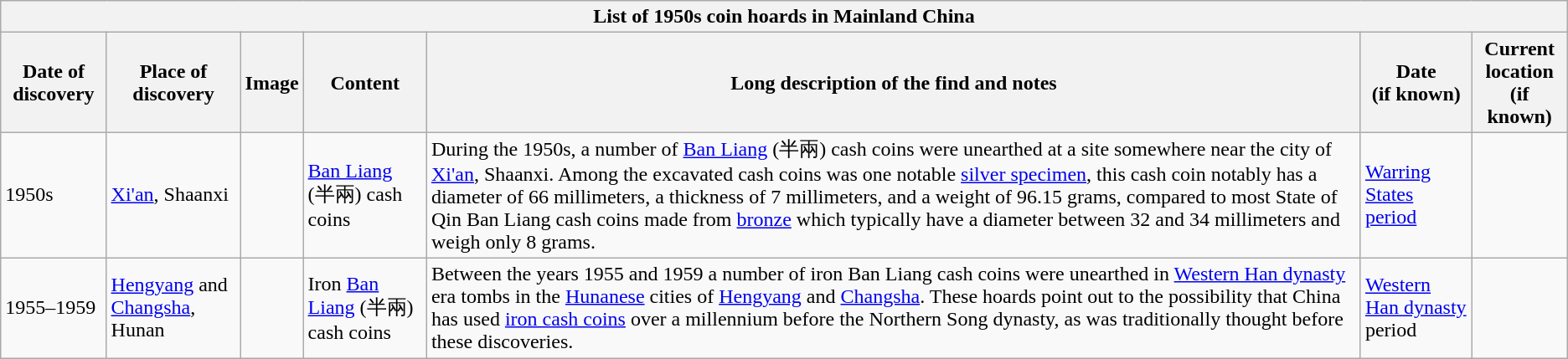<table class="wikitable" style="font-size: 100%">
<tr>
<th colspan=7>List of 1950s coin hoards in Mainland China</th>
</tr>
<tr>
<th>Date of discovery</th>
<th>Place of discovery</th>
<th>Image</th>
<th>Content</th>
<th>Long description of the find and notes</th>
<th>Date<br>(if known)</th>
<th>Current location<br>(if known)</th>
</tr>
<tr>
<td>1950s</td>
<td><a href='#'>Xi'an</a>, Shaanxi</td>
<td></td>
<td><a href='#'>Ban Liang</a> (半兩) cash coins</td>
<td>During the 1950s, a number of <a href='#'>Ban Liang</a> (半兩) cash coins were unearthed at a site somewhere near the city of <a href='#'>Xi'an</a>, Shaanxi. Among the excavated cash coins was one notable <a href='#'>silver specimen</a>, this cash coin notably has a diameter of 66 millimeters, a thickness of 7 millimeters, and a weight of 96.15 grams, compared to most State of Qin Ban Liang cash coins made from <a href='#'>bronze</a> which typically have a diameter between 32 and 34 millimeters and weigh only 8 grams.</td>
<td><a href='#'>Warring States period</a></td>
<td></td>
</tr>
<tr>
<td>1955–1959</td>
<td><a href='#'>Hengyang</a> and <a href='#'>Changsha</a>, Hunan</td>
<td></td>
<td>Iron <a href='#'>Ban Liang</a> (半兩) cash coins</td>
<td>Between the years 1955 and 1959 a number of iron Ban Liang cash coins were unearthed in <a href='#'>Western Han dynasty</a> era tombs in the <a href='#'>Hunanese</a> cities of <a href='#'>Hengyang</a> and <a href='#'>Changsha</a>. These hoards point out to the possibility that China has used <a href='#'>iron cash coins</a> over a millennium before the Northern Song dynasty, as was traditionally thought before these discoveries.</td>
<td><a href='#'>Western Han dynasty</a> period</td>
<td></td>
</tr>
</table>
